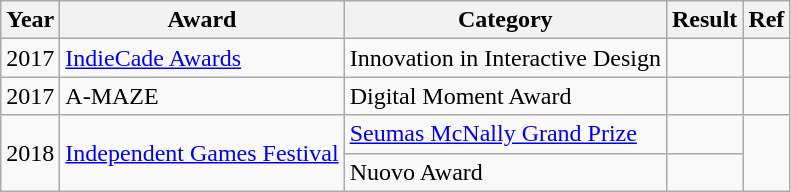<table class="wikitable sortable plainrowheaders">
<tr>
<th>Year</th>
<th>Award</th>
<th>Category</th>
<th>Result</th>
<th>Ref</th>
</tr>
<tr>
<td style="text-align:center;">2017</td>
<td><a href='#'>IndieCade Awards</a></td>
<td>Innovation in Interactive Design</td>
<td></td>
<td style="text-align:center;"></td>
</tr>
<tr>
<td style="text-align:center;">2017</td>
<td>A-MAZE</td>
<td>Digital Moment Award</td>
<td></td>
<td style="text-align:center;"></td>
</tr>
<tr>
<td style="text-align:center;" rowspan="2">2018</td>
<td style="text-align:center;" rowspan="2"><a href='#'>Independent Games Festival</a></td>
<td><a href='#'>Seumas McNally Grand Prize</a></td>
<td></td>
<td style="text-align:center;" rowspan="2"></td>
</tr>
<tr>
<td>Nuovo Award</td>
<td></td>
</tr>
</table>
